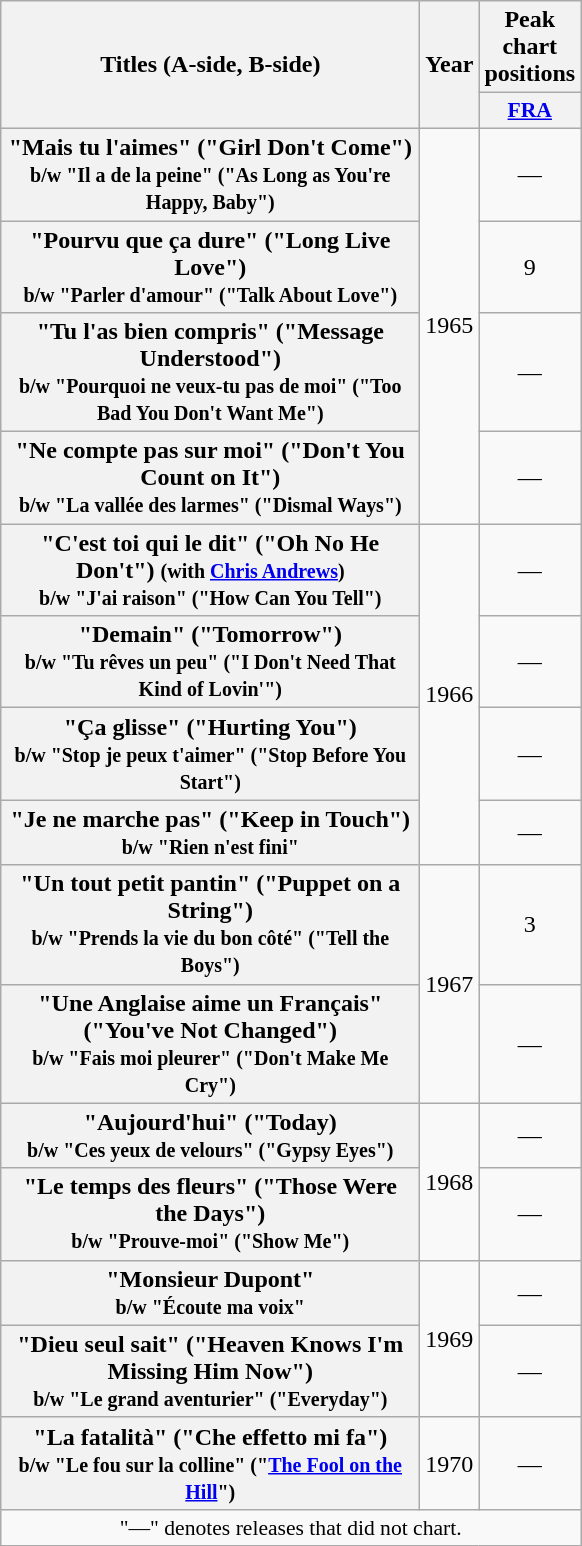<table class="wikitable plainrowheaders" style="text-align:center;">
<tr>
<th rowspan="2" scope="col" style="width:17em;">Titles (A-side, B-side)</th>
<th rowspan="2" scope="col" style="width:2em;">Year</th>
<th>Peak chart positions</th>
</tr>
<tr>
<th scope="col" style="width:2em;font-size:90%;"><a href='#'>FRA</a></th>
</tr>
<tr>
<th scope="row">"Mais tu l'aimes" ("Girl Don't Come")<br><small>b/w "Il a de la peine" ("As Long as You're Happy, Baby")</small></th>
<td rowspan="4">1965</td>
<td>—</td>
</tr>
<tr>
<th scope="row">"Pourvu que ça dure" ("Long Live Love")<br><small>b/w "Parler d'amour" ("Talk About Love")</small></th>
<td>9</td>
</tr>
<tr>
<th scope="row">"Tu l'as bien compris" ("Message Understood")<br><small>b/w "Pourquoi ne veux-tu pas de moi" ("Too Bad You Don't Want Me")</small></th>
<td>—</td>
</tr>
<tr>
<th scope="row">"Ne compte pas sur moi" ("Don't You Count on It")<br><small>b/w "La vallée des larmes" ("Dismal Ways")</small></th>
<td>—</td>
</tr>
<tr>
<th scope="row">"C'est toi qui le dit" ("Oh No He Don't") <small>(with <a href='#'>Chris Andrews</a>)</small> <br><small>b/w "J'ai raison" ("How Can You Tell")</small></th>
<td rowspan="4">1966</td>
<td>—</td>
</tr>
<tr>
<th scope="row">"Demain" ("Tomorrow")<br><small>b/w "Tu rêves un peu" ("I Don't Need That Kind of Lovin'")</small></th>
<td>—</td>
</tr>
<tr>
<th scope="row">"Ça glisse" ("Hurting You")<br><small>b/w "Stop je peux t'aimer" ("Stop Before You Start")</small></th>
<td>—</td>
</tr>
<tr>
<th scope="row">"Je ne marche pas" ("Keep in Touch")<br><small>b/w "Rien n'est fini"</small></th>
<td>—</td>
</tr>
<tr>
<th scope="row">"Un tout petit pantin" ("Puppet on a String")<br><small>b/w "Prends la vie du bon côté" ("Tell the Boys")</small></th>
<td rowspan="2">1967</td>
<td>3</td>
</tr>
<tr>
<th scope="row">"Une Anglaise aime un Français" ("You've Not Changed")<br><small>b/w "Fais moi pleurer" ("Don't Make Me Cry")</small></th>
<td>—</td>
</tr>
<tr>
<th scope="row">"Aujourd'hui" ("Today)<br><small>b/w "Ces yeux de velours" ("Gypsy Eyes")</small></th>
<td rowspan="2">1968</td>
<td>—</td>
</tr>
<tr>
<th scope="row">"Le temps des fleurs" ("Those Were the Days")<br><small>b/w "Prouve-moi" ("Show Me")</small></th>
<td>—</td>
</tr>
<tr>
<th scope="row">"Monsieur Dupont"<br><small>b/w "Écoute ma voix"</small></th>
<td rowspan="2">1969</td>
<td>—</td>
</tr>
<tr>
<th scope="row">"Dieu seul sait" ("Heaven Knows I'm Missing Him Now")<br><small>b/w "Le grand aventurier" ("Everyday")</small></th>
<td>—</td>
</tr>
<tr>
<th scope="row">"La fatalità" ("Che effetto mi fa")<br><small>b/w "Le fou sur la colline" ("<a href='#'>The Fool on the Hill</a>")</small></th>
<td>1970</td>
<td>—</td>
</tr>
<tr>
<td colspan="3" style="font-size:90%">"—" denotes releases that did not chart.</td>
</tr>
</table>
